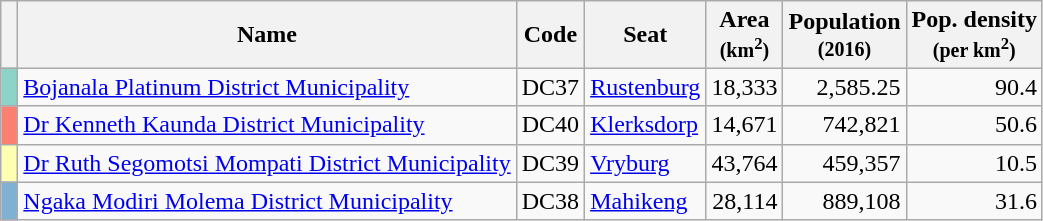<table class="wikitable sortable">
<tr>
<th class="unsortable"> </th>
<th>Name</th>
<th>Code</th>
<th>Seat</th>
<th>Area<br><small>(km<sup>2</sup>)</small></th>
<th>Population<br><small>(2016)</small></th>
<th>Pop. density<br><small>(per km<sup>2</sup>)</small></th>
</tr>
<tr>
<td style="text-align:center;background-color:#8DD3C7"></td>
<td><a href='#'>Bojanala Platinum District Municipality</a></td>
<td>DC37</td>
<td><a href='#'>Rustenburg</a></td>
<td style="text-align:right">18,333</td>
<td style="text-align:right">2,585.25</td>
<td style="text-align:right">90.4</td>
</tr>
<tr>
<td style="text-align:center;background-color:#FB8072"></td>
<td><a href='#'>Dr Kenneth Kaunda District Municipality</a></td>
<td>DC40</td>
<td><a href='#'>Klerksdorp</a></td>
<td style="text-align:right">14,671</td>
<td style="text-align:right">742,821</td>
<td style="text-align:right">50.6</td>
</tr>
<tr>
<td style="text-align:center;background-color:#FFFFB3"></td>
<td><a href='#'>Dr Ruth Segomotsi Mompati District Municipality</a></td>
<td>DC39</td>
<td><a href='#'>Vryburg</a></td>
<td style="text-align:right">43,764</td>
<td style="text-align:right">459,357</td>
<td style="text-align:right">10.5</td>
</tr>
<tr>
<td style="text-align:center;background-color:#80B1D3"></td>
<td><a href='#'>Ngaka Modiri Molema District Municipality</a></td>
<td>DC38</td>
<td><a href='#'>Mahikeng</a></td>
<td style="text-align:right">28,114</td>
<td style="text-align:right">889,108</td>
<td style="text-align:right">31.6</td>
</tr>
</table>
